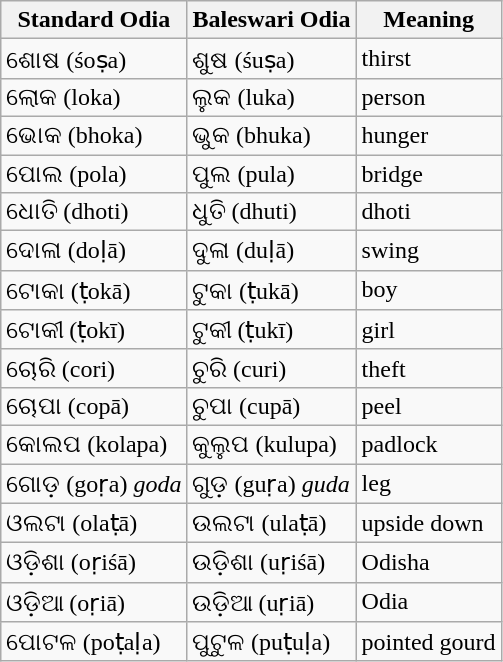<table class="wikitable">
<tr>
<th>Standard Odia</th>
<th>Baleswari Odia</th>
<th>Meaning</th>
</tr>
<tr>
<td>ଶୋଷ (śoṣa)</td>
<td>ଶୁଷ (śuṣa)</td>
<td>thirst</td>
</tr>
<tr>
<td>ଲୋକ (loka)</td>
<td>ଲୁକ (luka)</td>
<td>person</td>
</tr>
<tr>
<td>ଭୋକ (bhoka)</td>
<td>ଭୁକ (bhuka)</td>
<td>hunger</td>
</tr>
<tr>
<td>ପୋଲ (pola)</td>
<td>ପୁଲ (pula)</td>
<td>bridge</td>
</tr>
<tr>
<td>ଧୋତି (dhoti)</td>
<td>ଧୁତି (dhuti)</td>
<td>dhoti</td>
</tr>
<tr>
<td>ଦୋଳା (doḷā)</td>
<td>ଦୁଳା (duḷā)</td>
<td>swing</td>
</tr>
<tr>
<td>ଟୋକା (ṭokā)</td>
<td>ଟୁକା (ṭukā)</td>
<td>boy</td>
</tr>
<tr>
<td>ଟୋକୀ (ṭokī)</td>
<td>ଟୁକୀ (ṭukī)</td>
<td>girl</td>
</tr>
<tr>
<td>ଚୋରି (cori)</td>
<td>ଚୁରି (curi)</td>
<td>theft</td>
</tr>
<tr>
<td>ଚୋପା (copā)</td>
<td>ଚୁପା (cupā)</td>
<td>peel</td>
</tr>
<tr>
<td>କୋଲପ (kolapa)</td>
<td>କୁଲୁପ (kulupa)</td>
<td>padlock</td>
</tr>
<tr>
<td>ଗୋଡ଼ (goṛa) <em>goda</em></td>
<td>ଗୁଡ଼ (guṛa) <em>guda</em></td>
<td>leg</td>
</tr>
<tr>
<td>ଓଲଟା (olaṭā)</td>
<td>ଉଲଟା (ulaṭā)</td>
<td>upside down</td>
</tr>
<tr>
<td>ଓଡ଼ିଶା (oṛiśā)</td>
<td>ଉଡ଼ିଶା (uṛiśā)</td>
<td>Odisha</td>
</tr>
<tr>
<td>ଓଡ଼ିଆ (oṛiā)</td>
<td>ଉଡ଼ିଆ (uṛiā)</td>
<td>Odia</td>
</tr>
<tr>
<td>ପୋଟଳ (poṭaḷa)</td>
<td>ପୁଟୁଳ (puṭuḷa)</td>
<td>pointed gourd</td>
</tr>
</table>
